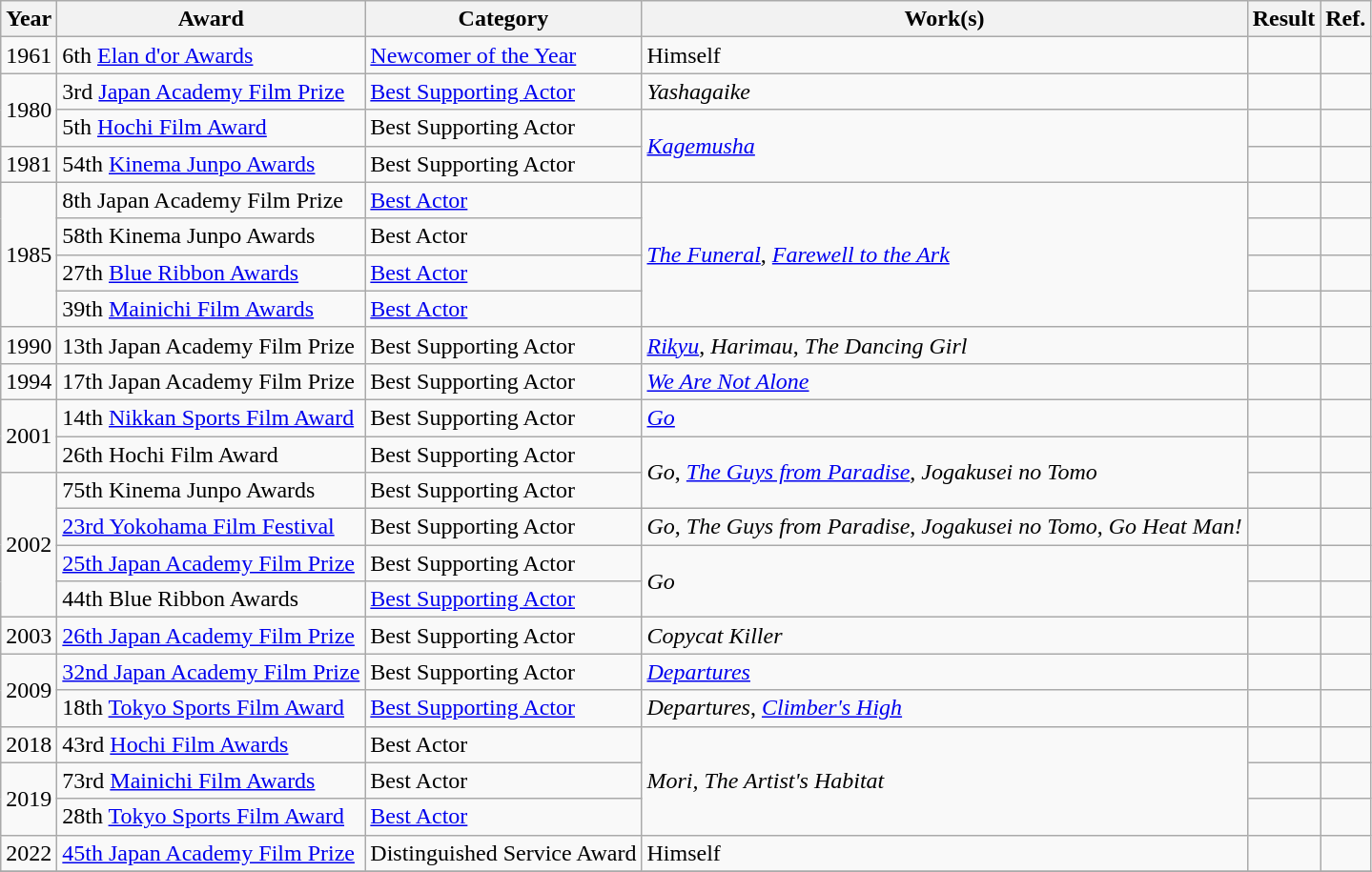<table class="wikitable sortable">
<tr>
<th>Year</th>
<th>Award</th>
<th>Category</th>
<th>Work(s)</th>
<th>Result</th>
<th class="unsortable">Ref.</th>
</tr>
<tr>
<td>1961</td>
<td>6th <a href='#'>Elan d'or Awards</a></td>
<td><a href='#'>Newcomer of the Year</a></td>
<td>Himself</td>
<td></td>
<td></td>
</tr>
<tr>
<td rowspan="2">1980</td>
<td>3rd <a href='#'>Japan Academy Film Prize</a></td>
<td><a href='#'>Best Supporting Actor</a></td>
<td><em>Yashagaike</em></td>
<td></td>
<td></td>
</tr>
<tr>
<td>5th <a href='#'>Hochi Film Award</a></td>
<td>Best Supporting Actor</td>
<td rowspan="2"><em><a href='#'>Kagemusha</a></em></td>
<td></td>
<td></td>
</tr>
<tr>
<td>1981</td>
<td>54th <a href='#'>Kinema Junpo Awards</a></td>
<td>Best Supporting Actor</td>
<td></td>
<td></td>
</tr>
<tr>
<td rowspan="4">1985</td>
<td>8th Japan Academy Film Prize</td>
<td><a href='#'>Best Actor</a></td>
<td rowspan="4"><em><a href='#'>The Funeral</a></em>, <em><a href='#'>Farewell to the Ark</a></em></td>
<td></td>
<td></td>
</tr>
<tr>
<td>58th Kinema Junpo Awards</td>
<td>Best Actor</td>
<td></td>
<td></td>
</tr>
<tr>
<td>27th <a href='#'>Blue Ribbon Awards</a></td>
<td><a href='#'>Best Actor</a></td>
<td></td>
<td></td>
</tr>
<tr>
<td>39th <a href='#'>Mainichi Film Awards</a></td>
<td><a href='#'>Best Actor</a></td>
<td></td>
<td></td>
</tr>
<tr>
<td>1990</td>
<td>13th Japan Academy Film Prize</td>
<td>Best Supporting Actor</td>
<td><em><a href='#'>Rikyu</a></em>, <em>Harimau</em>, <em>The Dancing Girl</em></td>
<td></td>
<td></td>
</tr>
<tr>
<td>1994</td>
<td>17th Japan Academy Film Prize</td>
<td>Best Supporting Actor</td>
<td><em><a href='#'>We Are Not Alone</a></em></td>
<td></td>
<td></td>
</tr>
<tr>
<td rowspan="2">2001</td>
<td>14th <a href='#'>Nikkan Sports Film Award</a></td>
<td>Best Supporting Actor</td>
<td><em><a href='#'>Go</a></em></td>
<td></td>
<td></td>
</tr>
<tr>
<td>26th Hochi Film Award</td>
<td>Best Supporting Actor</td>
<td rowspan="2"><em>Go</em>, <em><a href='#'>The Guys from Paradise</a></em>, <em>Jogakusei no Tomo</em></td>
<td></td>
<td></td>
</tr>
<tr>
<td rowspan="4">2002</td>
<td>75th Kinema Junpo Awards</td>
<td>Best Supporting Actor</td>
<td></td>
<td></td>
</tr>
<tr>
<td><a href='#'>23rd Yokohama Film Festival</a></td>
<td>Best Supporting Actor</td>
<td><em>Go</em>, <em>The Guys from Paradise</em>, <em>Jogakusei no Tomo</em>, <em>Go Heat Man!</em></td>
<td></td>
<td></td>
</tr>
<tr>
<td><a href='#'>25th Japan Academy Film Prize</a></td>
<td>Best Supporting Actor</td>
<td rowspan="2"><em>Go</em></td>
<td></td>
<td></td>
</tr>
<tr>
<td>44th Blue Ribbon Awards</td>
<td><a href='#'>Best Supporting Actor</a></td>
<td></td>
<td></td>
</tr>
<tr>
<td>2003</td>
<td><a href='#'>26th Japan Academy Film Prize</a></td>
<td>Best Supporting Actor</td>
<td><em>Copycat Killer</em></td>
<td></td>
<td></td>
</tr>
<tr>
<td rowspan="2">2009</td>
<td><a href='#'>32nd Japan Academy Film Prize</a></td>
<td>Best Supporting Actor</td>
<td><em><a href='#'>Departures</a></em></td>
<td></td>
<td></td>
</tr>
<tr>
<td>18th <a href='#'>Tokyo Sports Film Award</a></td>
<td><a href='#'>Best Supporting Actor</a></td>
<td><em>Departures</em>, <em><a href='#'>Climber's High</a></em></td>
<td></td>
<td></td>
</tr>
<tr>
<td>2018</td>
<td>43rd <a href='#'>Hochi Film Awards</a></td>
<td>Best Actor</td>
<td rowspan="3"><em>Mori, The Artist's Habitat</em></td>
<td></td>
<td></td>
</tr>
<tr>
<td rowspan="2">2019</td>
<td>73rd <a href='#'>Mainichi Film Awards</a></td>
<td>Best Actor</td>
<td></td>
<td></td>
</tr>
<tr>
<td>28th <a href='#'>Tokyo Sports Film Award</a></td>
<td><a href='#'>Best Actor</a></td>
<td></td>
<td></td>
</tr>
<tr>
<td>2022</td>
<td><a href='#'>45th Japan Academy Film Prize</a></td>
<td>Distinguished Service Award</td>
<td>Himself</td>
<td></td>
<td></td>
</tr>
<tr>
</tr>
</table>
